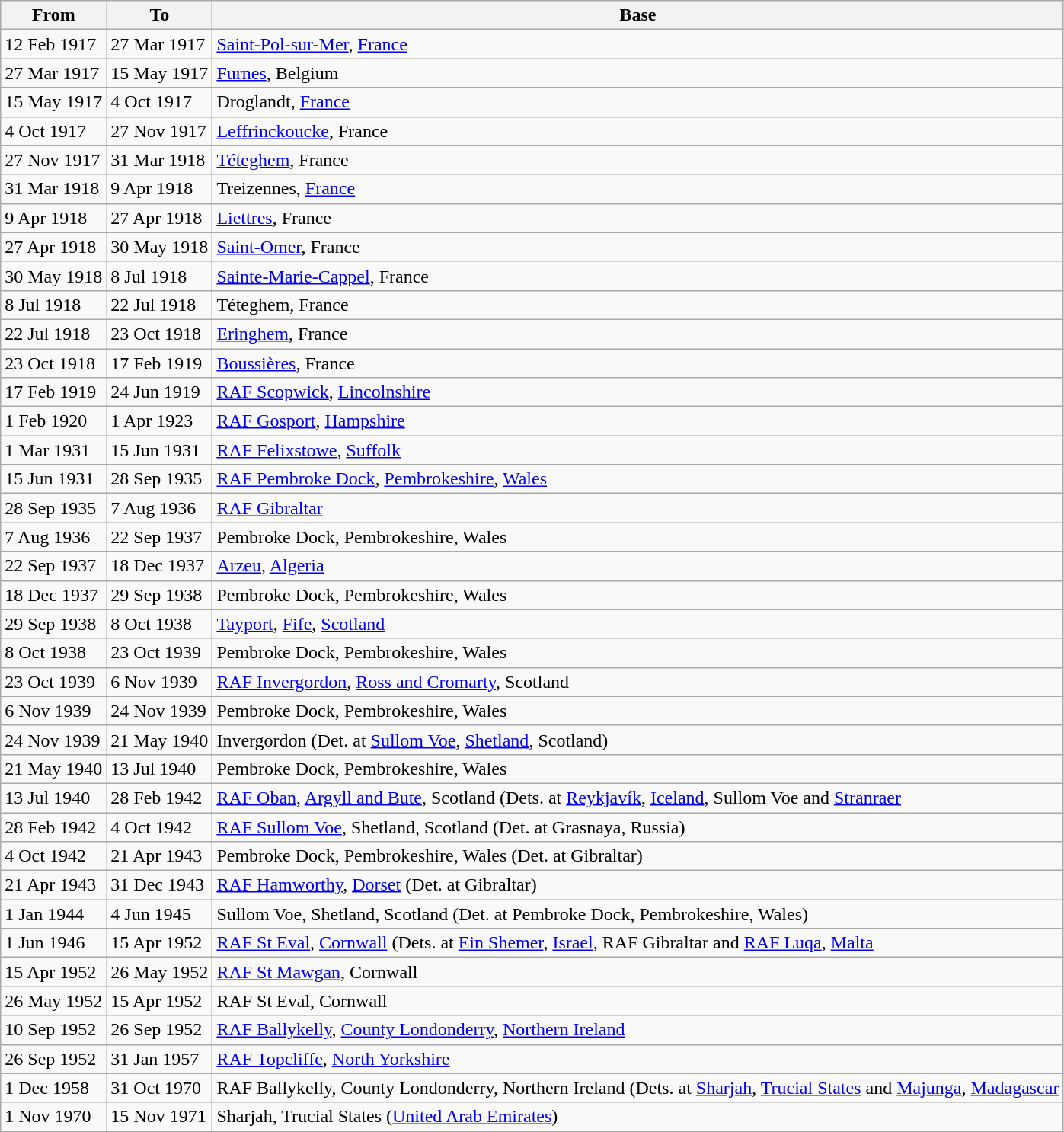<table class="wikitable">
<tr>
<th>From</th>
<th>To</th>
<th>Base</th>
</tr>
<tr>
<td>12 Feb 1917</td>
<td>27 Mar 1917</td>
<td><a href='#'>Saint-Pol-sur-Mer</a>, <a href='#'>France</a></td>
</tr>
<tr>
<td>27 Mar 1917</td>
<td>15 May 1917</td>
<td><a href='#'>Furnes</a>, Belgium</td>
</tr>
<tr>
<td>15 May 1917</td>
<td>4 Oct 1917</td>
<td>Droglandt, <a href='#'>France</a></td>
</tr>
<tr>
<td>4 Oct 1917</td>
<td>27 Nov 1917</td>
<td><a href='#'>Leffrinckoucke</a>, France</td>
</tr>
<tr>
<td>27 Nov 1917</td>
<td>31 Mar 1918</td>
<td><a href='#'>Téteghem</a>, France</td>
</tr>
<tr>
<td>31 Mar 1918</td>
<td>9 Apr 1918</td>
<td>Treizennes, <a href='#'>France</a></td>
</tr>
<tr>
<td>9 Apr 1918</td>
<td>27 Apr 1918</td>
<td><a href='#'>Liettres</a>, France</td>
</tr>
<tr>
<td>27 Apr 1918</td>
<td>30 May 1918</td>
<td><a href='#'>Saint-Omer</a>, France</td>
</tr>
<tr>
<td>30 May 1918</td>
<td>8 Jul 1918</td>
<td><a href='#'>Sainte-Marie-Cappel</a>, France</td>
</tr>
<tr>
<td>8 Jul 1918</td>
<td>22 Jul 1918</td>
<td>Téteghem, France</td>
</tr>
<tr>
<td>22 Jul 1918</td>
<td>23 Oct 1918</td>
<td><a href='#'>Eringhem</a>, France</td>
</tr>
<tr>
<td>23 Oct 1918</td>
<td>17 Feb 1919</td>
<td><a href='#'>Boussières</a>, France</td>
</tr>
<tr>
<td>17 Feb 1919</td>
<td>24 Jun 1919</td>
<td><a href='#'>RAF Scopwick</a>, <a href='#'>Lincolnshire</a></td>
</tr>
<tr>
<td>1 Feb 1920</td>
<td>1 Apr 1923</td>
<td><a href='#'>RAF Gosport</a>, <a href='#'>Hampshire</a></td>
</tr>
<tr>
<td>1 Mar 1931</td>
<td>15 Jun 1931</td>
<td><a href='#'>RAF Felixstowe</a>, <a href='#'>Suffolk</a></td>
</tr>
<tr>
<td>15 Jun 1931</td>
<td>28 Sep 1935</td>
<td><a href='#'>RAF Pembroke Dock</a>, <a href='#'>Pembrokeshire</a>, <a href='#'>Wales</a></td>
</tr>
<tr>
<td>28 Sep 1935</td>
<td>7 Aug 1936</td>
<td><a href='#'>RAF Gibraltar</a></td>
</tr>
<tr>
<td>7 Aug 1936</td>
<td>22 Sep 1937</td>
<td>Pembroke Dock, Pembrokeshire, Wales</td>
</tr>
<tr>
<td>22 Sep 1937</td>
<td>18 Dec 1937</td>
<td><a href='#'>Arzeu</a>, <a href='#'>Algeria</a></td>
</tr>
<tr>
<td>18 Dec 1937</td>
<td>29 Sep 1938</td>
<td>Pembroke Dock, Pembrokeshire, Wales</td>
</tr>
<tr>
<td>29 Sep 1938</td>
<td>8 Oct 1938</td>
<td><a href='#'>Tayport</a>, <a href='#'>Fife</a>, <a href='#'>Scotland</a></td>
</tr>
<tr>
<td>8 Oct 1938</td>
<td>23 Oct 1939</td>
<td>Pembroke Dock, Pembrokeshire, Wales</td>
</tr>
<tr>
<td>23 Oct 1939</td>
<td>6 Nov 1939</td>
<td><a href='#'>RAF Invergordon</a>, <a href='#'>Ross and Cromarty</a>, Scotland</td>
</tr>
<tr>
<td>6 Nov 1939</td>
<td>24 Nov 1939</td>
<td>Pembroke Dock, Pembrokeshire, Wales</td>
</tr>
<tr>
<td>24 Nov 1939</td>
<td>21 May 1940</td>
<td>Invergordon (Det. at <a href='#'>Sullom Voe</a>, <a href='#'>Shetland</a>, Scotland)</td>
</tr>
<tr>
<td>21 May 1940</td>
<td>13 Jul 1940</td>
<td>Pembroke Dock, Pembrokeshire, Wales</td>
</tr>
<tr>
<td>13 Jul 1940</td>
<td>28 Feb 1942</td>
<td><a href='#'>RAF Oban</a>, <a href='#'>Argyll and Bute</a>, Scotland (Dets. at <a href='#'>Reykjavík</a>, <a href='#'>Iceland</a>, Sullom Voe and <a href='#'>Stranraer</a></td>
</tr>
<tr>
<td>28 Feb 1942</td>
<td>4 Oct 1942</td>
<td><a href='#'>RAF Sullom Voe</a>, Shetland, Scotland (Det. at Grasnaya, Russia)</td>
</tr>
<tr>
<td>4 Oct 1942</td>
<td>21 Apr 1943</td>
<td>Pembroke Dock, Pembrokeshire, Wales (Det. at Gibraltar)</td>
</tr>
<tr>
<td>21 Apr 1943</td>
<td>31 Dec 1943</td>
<td><a href='#'>RAF Hamworthy</a>, <a href='#'>Dorset</a> (Det. at Gibraltar)</td>
</tr>
<tr>
<td>1 Jan 1944</td>
<td>4 Jun 1945</td>
<td>Sullom Voe, Shetland, Scotland (Det. at Pembroke Dock, Pembrokeshire, Wales)</td>
</tr>
<tr>
<td>1 Jun 1946</td>
<td>15 Apr 1952</td>
<td><a href='#'>RAF St Eval</a>, <a href='#'>Cornwall</a> (Dets. at <a href='#'>Ein Shemer</a>, <a href='#'>Israel</a>, RAF Gibraltar and <a href='#'>RAF Luqa</a>, <a href='#'>Malta</a></td>
</tr>
<tr>
<td>15 Apr 1952</td>
<td>26 May 1952</td>
<td><a href='#'>RAF St Mawgan</a>, Cornwall</td>
</tr>
<tr>
<td>26 May 1952</td>
<td>15 Apr 1952</td>
<td>RAF St Eval, Cornwall</td>
</tr>
<tr>
<td>10 Sep 1952</td>
<td>26 Sep 1952</td>
<td><a href='#'>RAF Ballykelly</a>, <a href='#'>County Londonderry</a>, <a href='#'>Northern Ireland</a></td>
</tr>
<tr>
<td>26 Sep 1952</td>
<td>31 Jan 1957</td>
<td><a href='#'>RAF Topcliffe</a>, <a href='#'>North Yorkshire</a></td>
</tr>
<tr>
<td>1 Dec 1958</td>
<td>31 Oct 1970</td>
<td>RAF Ballykelly, County Londonderry, Northern Ireland (Dets. at <a href='#'>Sharjah</a>, <a href='#'>Trucial States</a> and <a href='#'>Majunga</a>, <a href='#'>Madagascar</a></td>
</tr>
<tr>
<td>1 Nov 1970</td>
<td>15 Nov 1971</td>
<td>Sharjah, Trucial States (<a href='#'>United Arab Emirates</a>)</td>
</tr>
</table>
